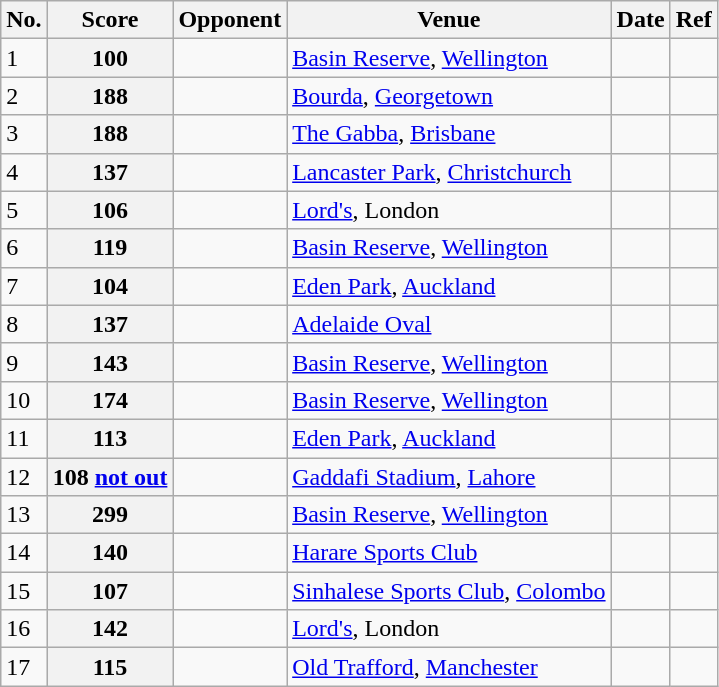<table class="wikitable sortable plainrowheaders">
<tr>
<th>No.</th>
<th>Score</th>
<th>Opponent</th>
<th>Venue</th>
<th>Date</th>
<th>Ref</th>
</tr>
<tr>
<td>1</td>
<th scope="row">100</th>
<td></td>
<td><a href='#'>Basin Reserve</a>, <a href='#'>Wellington</a></td>
<td></td>
<td></td>
</tr>
<tr>
<td>2</td>
<th scope="row">188</th>
<td></td>
<td><a href='#'>Bourda</a>, <a href='#'>Georgetown</a></td>
<td></td>
<td></td>
</tr>
<tr>
<td>3</td>
<th scope="row">188</th>
<td></td>
<td><a href='#'>The Gabba</a>, <a href='#'>Brisbane</a></td>
<td></td>
<td></td>
</tr>
<tr>
<td>4</td>
<th scope="row">137</th>
<td></td>
<td><a href='#'>Lancaster Park</a>, <a href='#'>Christchurch</a></td>
<td></td>
<td></td>
</tr>
<tr>
<td>5</td>
<th scope="row">106</th>
<td></td>
<td><a href='#'>Lord's</a>, London</td>
<td></td>
<td></td>
</tr>
<tr>
<td>6</td>
<th scope="row">119</th>
<td></td>
<td><a href='#'>Basin Reserve</a>, <a href='#'>Wellington</a></td>
<td></td>
<td></td>
</tr>
<tr>
<td>7</td>
<th scope="row">104</th>
<td></td>
<td><a href='#'>Eden Park</a>, <a href='#'>Auckland</a></td>
<td></td>
<td></td>
</tr>
<tr>
<td>8</td>
<th scope="row">137</th>
<td></td>
<td><a href='#'>Adelaide Oval</a></td>
<td></td>
<td></td>
</tr>
<tr>
<td>9</td>
<th scope="row">143</th>
<td></td>
<td><a href='#'>Basin Reserve</a>, <a href='#'>Wellington</a></td>
<td></td>
<td></td>
</tr>
<tr>
<td>10</td>
<th scope="row">174</th>
<td></td>
<td><a href='#'>Basin Reserve</a>, <a href='#'>Wellington</a></td>
<td></td>
<td></td>
</tr>
<tr>
<td>11</td>
<th scope="row">113</th>
<td></td>
<td><a href='#'>Eden Park</a>, <a href='#'>Auckland</a></td>
<td></td>
<td></td>
</tr>
<tr>
<td>12</td>
<th scope="row">108 <a href='#'>not out</a></th>
<td></td>
<td><a href='#'>Gaddafi Stadium</a>, <a href='#'>Lahore</a></td>
<td></td>
<td></td>
</tr>
<tr>
<td>13</td>
<th scope="row">299</th>
<td></td>
<td><a href='#'>Basin Reserve</a>, <a href='#'>Wellington</a></td>
<td></td>
<td></td>
</tr>
<tr>
<td>14</td>
<th scope="row">140</th>
<td></td>
<td><a href='#'>Harare Sports Club</a></td>
<td></td>
<td></td>
</tr>
<tr>
<td>15</td>
<th scope="row">107</th>
<td></td>
<td><a href='#'>Sinhalese Sports Club</a>, <a href='#'>Colombo</a></td>
<td></td>
<td></td>
</tr>
<tr>
<td>16</td>
<th scope="row">142</th>
<td></td>
<td><a href='#'>Lord's</a>, London</td>
<td></td>
<td></td>
</tr>
<tr>
<td>17</td>
<th scope="row">115</th>
<td></td>
<td><a href='#'>Old Trafford</a>, <a href='#'>Manchester</a></td>
<td></td>
<td></td>
</tr>
</table>
